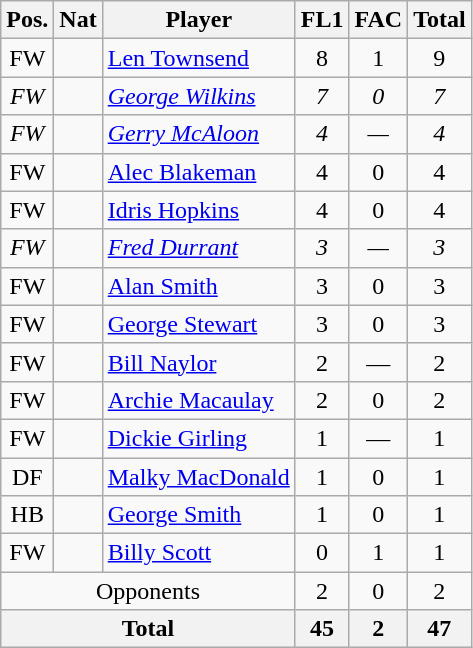<table class="wikitable"  style="text-align:center; border:1px #aaa solid;">
<tr>
<th>Pos.</th>
<th>Nat</th>
<th>Player</th>
<th>FL1</th>
<th>FAC</th>
<th>Total</th>
</tr>
<tr>
<td>FW</td>
<td></td>
<td style="text-align:left;"><a href='#'>Len Townsend</a></td>
<td>8</td>
<td>1</td>
<td>9</td>
</tr>
<tr>
<td><em>FW</em></td>
<td><em></em></td>
<td style="text-align:left;"><a href='#'><em>George Wilkins</em></a></td>
<td><em>7</em></td>
<td><em>0</em></td>
<td><em>7</em></td>
</tr>
<tr>
<td><em>FW</em></td>
<td><em></em></td>
<td style="text-align:left;"><em><a href='#'>Gerry McAloon</a></em></td>
<td><em>4</em></td>
<td><em>—</em></td>
<td><em>4</em></td>
</tr>
<tr>
<td>FW</td>
<td></td>
<td style="text-align:left;"><a href='#'>Alec Blakeman</a></td>
<td>4</td>
<td>0</td>
<td>4</td>
</tr>
<tr>
<td>FW</td>
<td></td>
<td style="text-align:left;"><a href='#'>Idris Hopkins</a></td>
<td>4</td>
<td>0</td>
<td>4</td>
</tr>
<tr>
<td><em>FW</em></td>
<td><em></em></td>
<td style="text-align:left;"><em><a href='#'>Fred Durrant</a></em></td>
<td><em>3</em></td>
<td><em>—</em></td>
<td><em>3</em></td>
</tr>
<tr>
<td>FW</td>
<td></td>
<td style="text-align:left;"><a href='#'>Alan Smith</a></td>
<td>3</td>
<td>0</td>
<td>3</td>
</tr>
<tr>
<td>FW</td>
<td></td>
<td style="text-align:left;"><a href='#'>George Stewart</a></td>
<td>3</td>
<td>0</td>
<td>3</td>
</tr>
<tr>
<td>FW</td>
<td></td>
<td style="text-align:left;"><a href='#'>Bill Naylor</a></td>
<td>2</td>
<td>—</td>
<td>2</td>
</tr>
<tr>
<td>FW</td>
<td></td>
<td style="text-align:left;"><a href='#'>Archie Macaulay</a></td>
<td>2</td>
<td>0</td>
<td>2</td>
</tr>
<tr>
<td>FW</td>
<td></td>
<td style="text-align:left;"><a href='#'>Dickie Girling</a></td>
<td>1</td>
<td>—</td>
<td>1</td>
</tr>
<tr>
<td>DF</td>
<td></td>
<td style="text-align:left;"><a href='#'>Malky MacDonald</a></td>
<td>1</td>
<td>0</td>
<td>1</td>
</tr>
<tr>
<td>HB</td>
<td></td>
<td style="text-align:left;"><a href='#'>George Smith</a></td>
<td>1</td>
<td>0</td>
<td>1</td>
</tr>
<tr>
<td>FW</td>
<td></td>
<td style="text-align:left;"><a href='#'>Billy Scott</a></td>
<td>0</td>
<td>1</td>
<td>1</td>
</tr>
<tr>
<td colspan="3">Opponents</td>
<td>2</td>
<td>0</td>
<td>2</td>
</tr>
<tr>
<th colspan="3">Total</th>
<th>45</th>
<th>2</th>
<th>47</th>
</tr>
</table>
